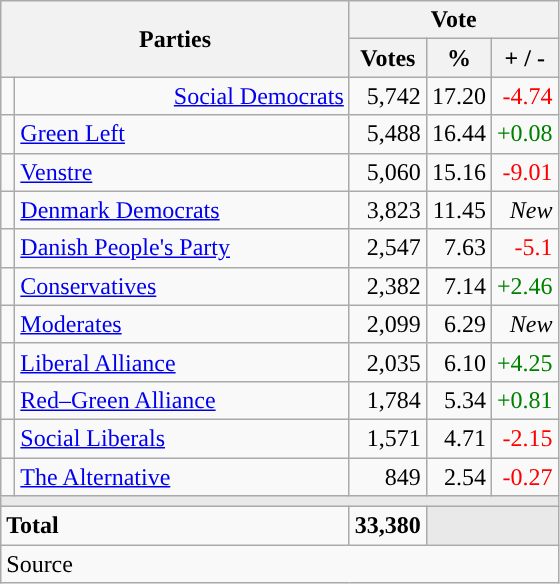<table class="wikitable" style="text-align:right;">
<tr>
<th style="text-align:centre;" rowspan="2" colspan="2" width="225">Parties</th>
<th colspan="3">Vote</th>
</tr>
<tr>
<th width="15">Votes</th>
<th width="15">%</th>
<th width="15">+ / -</th>
</tr>
<tr>
<td width=2 bgcolor=></td>
<td><a href='#'>Social Democrats</a></td>
<td>5,742</td>
<td>17.20</td>
<td style=color:red;>-4.74</td>
</tr>
<tr>
<td width=2 bgcolor=></td>
<td align=left><a href='#'>Green Left</a></td>
<td>5,488</td>
<td>16.44</td>
<td style=color:green;>+0.08</td>
</tr>
<tr>
<td width=2 bgcolor=></td>
<td align=left><a href='#'>Venstre</a></td>
<td>5,060</td>
<td>15.16</td>
<td style=color:red;>-9.01</td>
</tr>
<tr>
<td width=2 bgcolor=></td>
<td align=left><a href='#'>Denmark Democrats</a></td>
<td>3,823</td>
<td>11.45</td>
<td><em>New</em></td>
</tr>
<tr>
<td width=2 bgcolor=></td>
<td align=left><a href='#'>Danish People's Party</a></td>
<td>2,547</td>
<td>7.63</td>
<td style=color:red;>-5.1</td>
</tr>
<tr>
<td width=2 bgcolor=></td>
<td align=left><a href='#'>Conservatives</a></td>
<td>2,382</td>
<td>7.14</td>
<td style=color:green;>+2.46</td>
</tr>
<tr>
<td width=2 bgcolor=></td>
<td align=left><a href='#'>Moderates</a></td>
<td>2,099</td>
<td>6.29</td>
<td><em>New</em></td>
</tr>
<tr>
<td width=2 bgcolor=></td>
<td align=left><a href='#'>Liberal Alliance</a></td>
<td>2,035</td>
<td>6.10</td>
<td style=color:green;>+4.25</td>
</tr>
<tr>
<td width=2 bgcolor=></td>
<td align=left><a href='#'>Red–Green Alliance</a></td>
<td>1,784</td>
<td>5.34</td>
<td style=color:green;>+0.81</td>
</tr>
<tr>
<td width=2 bgcolor=></td>
<td align=left><a href='#'>Social Liberals</a></td>
<td>1,571</td>
<td>4.71</td>
<td style=color:red;>-2.15</td>
</tr>
<tr>
<td width=2 bgcolor=></td>
<td align=left><a href='#'>The Alternative</a></td>
<td>849</td>
<td>2.54</td>
<td style=color:red;>-0.27</td>
</tr>
<tr>
<td colspan="7" bgcolor="#E9E9E9"></td>
</tr>
<tr>
<td align="left" colspan="2"><strong>Total</strong></td>
<td><strong>33,380</strong></td>
<td bgcolor=#E9E9E9 colspan=2></td>
</tr>
<tr>
<td align="left" colspan="6">Source</td>
</tr>
</table>
